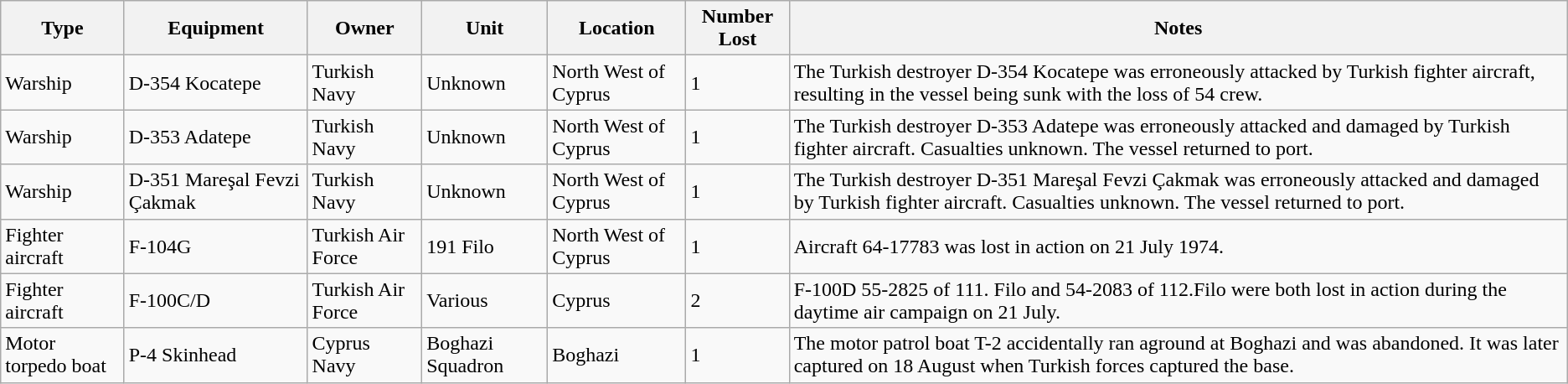<table class="wikitable">
<tr>
<th>Type</th>
<th>Equipment</th>
<th>Owner</th>
<th>Unit</th>
<th>Location</th>
<th>Number Lost</th>
<th>Notes</th>
</tr>
<tr =>
<td>Warship</td>
<td>D-354 Kocatepe</td>
<td>Turkish Navy</td>
<td>Unknown</td>
<td>North West of Cyprus</td>
<td>1</td>
<td>The Turkish destroyer D-354 Kocatepe was erroneously attacked by Turkish fighter aircraft, resulting in the vessel being sunk with the loss of 54 crew.</td>
</tr>
<tr>
<td>Warship</td>
<td>D-353 Adatepe</td>
<td>Turkish Navy</td>
<td>Unknown</td>
<td>North West of Cyprus</td>
<td>1</td>
<td>The Turkish destroyer D-353 Adatepe was erroneously attacked and damaged by Turkish fighter aircraft. Casualties unknown. The vessel returned to port.</td>
</tr>
<tr>
<td>Warship</td>
<td>D-351 Mareşal Fevzi Çakmak</td>
<td>Turkish Navy</td>
<td>Unknown</td>
<td>North West of Cyprus</td>
<td>1</td>
<td>The Turkish destroyer D-351 Mareşal Fevzi Çakmak was erroneously attacked and damaged by Turkish fighter aircraft. Casualties unknown. The vessel returned to port.</td>
</tr>
<tr>
<td>Fighter aircraft</td>
<td>F-104G</td>
<td>Turkish Air Force</td>
<td>191 Filo</td>
<td>North West of Cyprus</td>
<td>1</td>
<td>Aircraft 64-17783 was lost in action on 21 July 1974.</td>
</tr>
<tr>
<td>Fighter aircraft</td>
<td>F-100C/D</td>
<td>Turkish Air Force</td>
<td>Various</td>
<td>Cyprus</td>
<td>2</td>
<td>F-100D 55-2825 of 111. Filo and 54-2083 of 112.Filo were both lost in action during the daytime air campaign on 21 July.</td>
</tr>
<tr>
<td>Motor torpedo boat</td>
<td>P-4 Skinhead</td>
<td>Cyprus Navy</td>
<td>Boghazi Squadron</td>
<td>Boghazi</td>
<td>1</td>
<td>The motor patrol boat T-2 accidentally ran aground at Boghazi and was abandoned. It was later captured on 18 August when Turkish forces captured the base.</td>
</tr>
</table>
